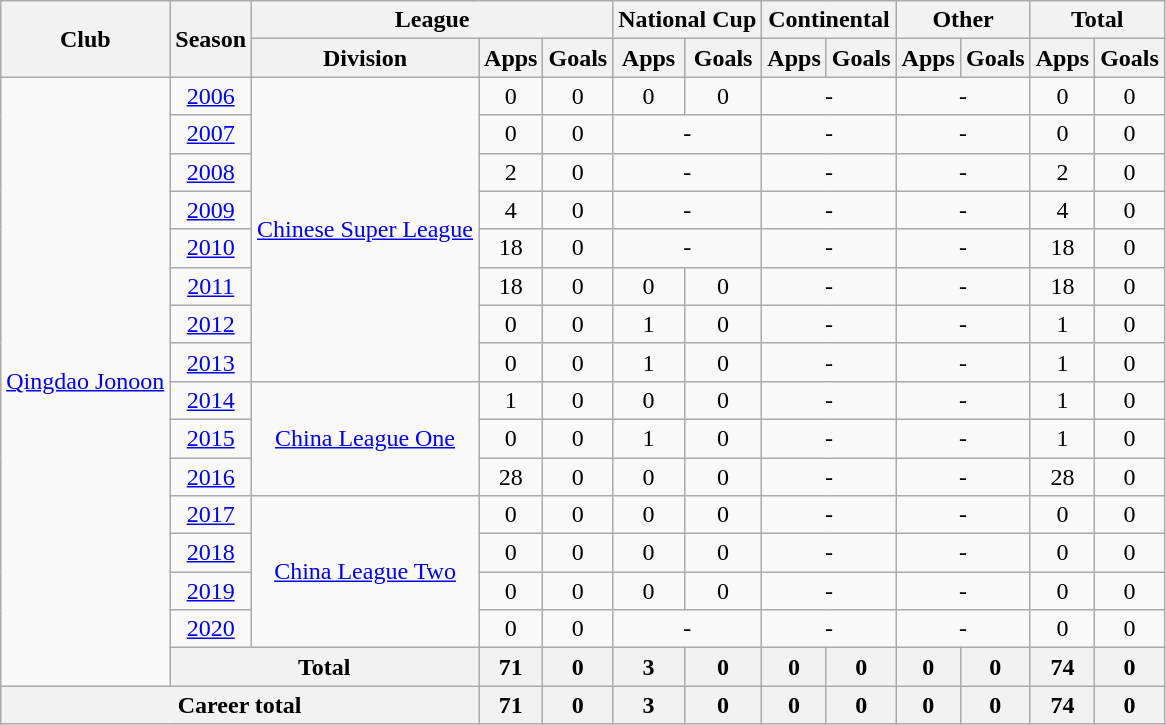<table class="wikitable" style="text-align: center">
<tr>
<th rowspan="2">Club</th>
<th rowspan="2">Season</th>
<th colspan="3">League</th>
<th colspan="2">National Cup</th>
<th colspan="2">Continental</th>
<th colspan="2">Other</th>
<th colspan="2">Total</th>
</tr>
<tr>
<th>Division</th>
<th>Apps</th>
<th>Goals</th>
<th>Apps</th>
<th>Goals</th>
<th>Apps</th>
<th>Goals</th>
<th>Apps</th>
<th>Goals</th>
<th>Apps</th>
<th>Goals</th>
</tr>
<tr>
<td rowspan=16><a href='#'>Qingdao Jonoon</a></td>
<td><a href='#'>2006</a></td>
<td rowspan=8><a href='#'>Chinese Super League</a></td>
<td>0</td>
<td>0</td>
<td>0</td>
<td>0</td>
<td colspan="2">-</td>
<td colspan="2">-</td>
<td>0</td>
<td>0</td>
</tr>
<tr>
<td><a href='#'>2007</a></td>
<td>0</td>
<td>0</td>
<td colspan="2">-</td>
<td colspan="2">-</td>
<td colspan="2">-</td>
<td>0</td>
<td>0</td>
</tr>
<tr>
<td><a href='#'>2008</a></td>
<td>2</td>
<td>0</td>
<td colspan="2">-</td>
<td colspan="2">-</td>
<td colspan="2">-</td>
<td>2</td>
<td>0</td>
</tr>
<tr>
<td><a href='#'>2009</a></td>
<td>4</td>
<td>0</td>
<td colspan="2">-</td>
<td colspan="2">-</td>
<td colspan="2">-</td>
<td>4</td>
<td>0</td>
</tr>
<tr>
<td><a href='#'>2010</a></td>
<td>18</td>
<td>0</td>
<td colspan="2">-</td>
<td colspan="2">-</td>
<td colspan="2">-</td>
<td>18</td>
<td>0</td>
</tr>
<tr>
<td><a href='#'>2011</a></td>
<td>18</td>
<td>0</td>
<td>0</td>
<td>0</td>
<td colspan="2">-</td>
<td colspan="2">-</td>
<td>18</td>
<td>0</td>
</tr>
<tr>
<td><a href='#'>2012</a></td>
<td>0</td>
<td>0</td>
<td>1</td>
<td>0</td>
<td colspan="2">-</td>
<td colspan="2">-</td>
<td>1</td>
<td>0</td>
</tr>
<tr>
<td><a href='#'>2013</a></td>
<td>0</td>
<td>0</td>
<td>1</td>
<td>0</td>
<td colspan="2">-</td>
<td colspan="2">-</td>
<td>1</td>
<td>0</td>
</tr>
<tr>
<td><a href='#'>2014</a></td>
<td rowspan=3><a href='#'>China League One</a></td>
<td>1</td>
<td>0</td>
<td>0</td>
<td>0</td>
<td colspan="2">-</td>
<td colspan="2">-</td>
<td>1</td>
<td>0</td>
</tr>
<tr>
<td><a href='#'>2015</a></td>
<td>0</td>
<td>0</td>
<td>1</td>
<td>0</td>
<td colspan="2">-</td>
<td colspan="2">-</td>
<td>1</td>
<td>0</td>
</tr>
<tr>
<td><a href='#'>2016</a></td>
<td>28</td>
<td>0</td>
<td>0</td>
<td>0</td>
<td colspan="2">-</td>
<td colspan="2">-</td>
<td>28</td>
<td>0</td>
</tr>
<tr>
<td><a href='#'>2017</a></td>
<td rowspan=4><a href='#'>China League Two</a></td>
<td>0</td>
<td>0</td>
<td>0</td>
<td>0</td>
<td colspan="2">-</td>
<td colspan="2">-</td>
<td>0</td>
<td>0</td>
</tr>
<tr>
<td><a href='#'>2018</a></td>
<td>0</td>
<td>0</td>
<td>0</td>
<td>0</td>
<td colspan="2">-</td>
<td colspan="2">-</td>
<td>0</td>
<td>0</td>
</tr>
<tr>
<td><a href='#'>2019</a></td>
<td>0</td>
<td>0</td>
<td>0</td>
<td>0</td>
<td colspan="2">-</td>
<td colspan="2">-</td>
<td>0</td>
<td>0</td>
</tr>
<tr>
<td><a href='#'>2020</a></td>
<td>0</td>
<td>0</td>
<td colspan="2">-</td>
<td colspan="2">-</td>
<td colspan="2">-</td>
<td>0</td>
<td>0</td>
</tr>
<tr>
<th colspan="2">Total</th>
<th>71</th>
<th>0</th>
<th>3</th>
<th>0</th>
<th>0</th>
<th>0</th>
<th>0</th>
<th>0</th>
<th>74</th>
<th>0</th>
</tr>
<tr>
<th colspan=3>Career total</th>
<th>71</th>
<th>0</th>
<th>3</th>
<th>0</th>
<th>0</th>
<th>0</th>
<th>0</th>
<th>0</th>
<th>74</th>
<th>0</th>
</tr>
</table>
